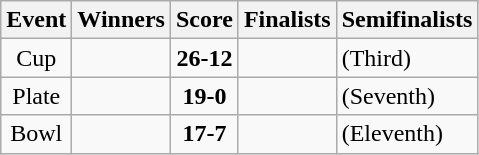<table class="wikitable" style="text-align: center">
<tr>
<th>Event</th>
<th>Winners</th>
<th>Score</th>
<th>Finalists</th>
<th>Semifinalists</th>
</tr>
<tr>
<td>Cup</td>
<td align=left><strong></strong></td>
<td><strong>26-12</strong></td>
<td align=left></td>
<td align=left> (Third) <br></td>
</tr>
<tr>
<td>Plate</td>
<td align=left><strong></strong></td>
<td><strong>19-0</strong></td>
<td align=left></td>
<td align=left> (Seventh) <br></td>
</tr>
<tr>
<td>Bowl</td>
<td align=left><strong></strong></td>
<td><strong>17-7</strong></td>
<td align=left></td>
<td align=left> (Eleventh) <br></td>
</tr>
</table>
